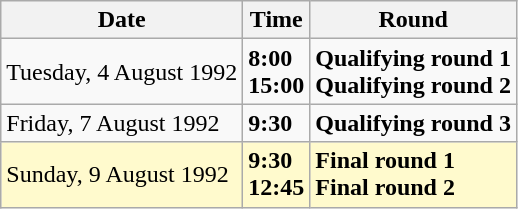<table class="wikitable">
<tr>
<th>Date</th>
<th>Time</th>
<th>Round</th>
</tr>
<tr>
<td>Tuesday, 4 August 1992</td>
<td><strong>8:00</strong><br><strong>15:00</strong></td>
<td><strong>Qualifying round 1</strong><br><strong>Qualifying round 2</strong></td>
</tr>
<tr>
<td>Friday, 7 August 1992</td>
<td><strong>9:30</strong></td>
<td><strong>Qualifying round 3</strong></td>
</tr>
<tr style=background:lemonchiffon>
<td>Sunday, 9 August 1992</td>
<td><strong>9:30</strong><br><strong>12:45</strong></td>
<td><strong>Final round 1</strong><br><strong>Final round 2</strong></td>
</tr>
</table>
